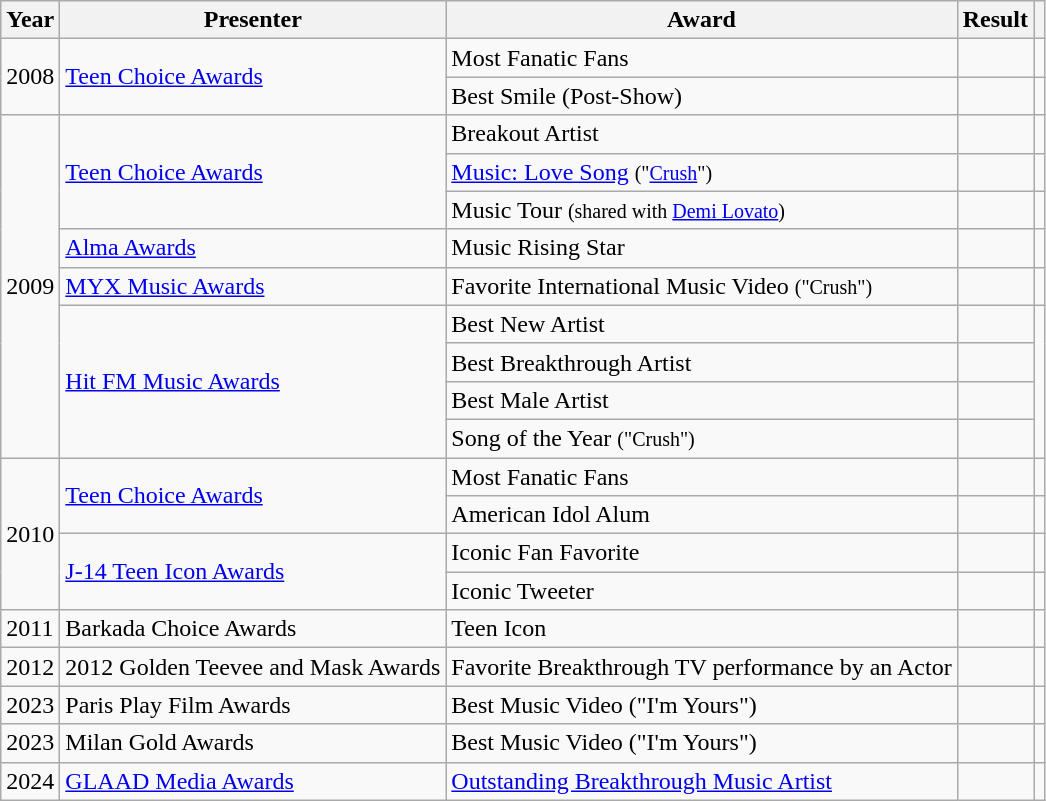<table class="wikitable">
<tr>
<th>Year</th>
<th>Presenter</th>
<th>Award</th>
<th>Result</th>
<th></th>
</tr>
<tr>
<td rowspan="2">2008</td>
<td rowspan="2"><a href='#'>Teen Choice Awards</a></td>
<td>Most Fanatic Fans</td>
<td></td>
<td align="center"></td>
</tr>
<tr>
<td>Best Smile (Post-Show)</td>
<td></td>
<td align="center"></td>
</tr>
<tr>
<td rowspan="9">2009</td>
<td rowspan="3"><a href='#'>Teen Choice Awards</a></td>
<td>Breakout Artist</td>
<td></td>
<td align="center"></td>
</tr>
<tr>
<td><a href='#'>Music: Love Song</a> <small>("<a href='#'>Crush</a>")</small></td>
<td></td>
<td align="center"></td>
</tr>
<tr>
<td>Music Tour <small>(shared with <a href='#'>Demi Lovato</a>)</small></td>
<td></td>
<td align="center"></td>
</tr>
<tr>
<td><a href='#'>Alma Awards</a></td>
<td>Music Rising Star</td>
<td></td>
<td align="center"></td>
</tr>
<tr>
<td><a href='#'>MYX Music Awards</a></td>
<td>Favorite International Music Video <small>("Crush")</small></td>
<td></td>
<td align="center"></td>
</tr>
<tr>
<td rowspan=4><a href='#'>Hit FM Music Awards</a></td>
<td>Best New Artist</td>
<td></td>
<td align="center" rowspan=4></td>
</tr>
<tr>
<td>Best Breakthrough Artist</td>
<td></td>
</tr>
<tr>
<td>Best Male Artist</td>
<td></td>
</tr>
<tr>
<td>Song of the Year <small>("Crush")</small></td>
<td></td>
</tr>
<tr>
<td rowspan="4">2010</td>
<td rowspan="2"><a href='#'>Teen Choice Awards</a></td>
<td>Most Fanatic Fans</td>
<td></td>
<td align="center"></td>
</tr>
<tr>
<td>American Idol Alum</td>
<td></td>
<td align="center"></td>
</tr>
<tr>
<td rowspan="2"><a href='#'>J-14 Teen Icon Awards</a></td>
<td>Iconic Fan Favorite</td>
<td></td>
<td align="center"></td>
</tr>
<tr>
<td>Iconic Tweeter</td>
<td></td>
<td align="center"></td>
</tr>
<tr>
<td>2011</td>
<td>Barkada Choice Awards</td>
<td>Teen Icon</td>
<td></td>
<td align="center"></td>
</tr>
<tr>
<td>2012</td>
<td>2012 Golden Teevee and Mask Awards</td>
<td>Favorite Breakthrough TV performance by an Actor</td>
<td></td>
<td align="center"></td>
</tr>
<tr>
<td>2023</td>
<td>Paris Play Film Awards</td>
<td>Best Music Video ("I'm Yours")</td>
<td></td>
<td align="center"></td>
</tr>
<tr>
<td>2023</td>
<td>Milan Gold Awards</td>
<td>Best Music Video ("I'm Yours")</td>
<td></td>
<td align="center"></td>
</tr>
<tr>
<td>2024</td>
<td><a href='#'>GLAAD Media Awards</a></td>
<td><a href='#'>Outstanding Breakthrough Music Artist</a></td>
<td></td>
<td></td>
</tr>
</table>
